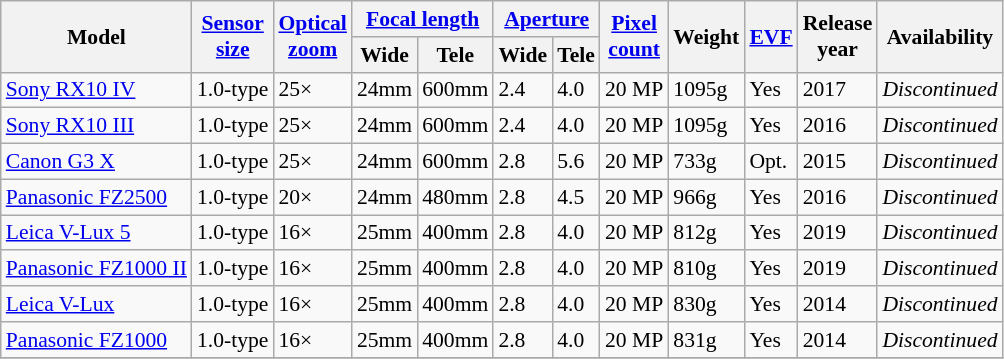<table class="wikitable sortable col3right col4right col5right col6right col7right col8right col9right" style="font-size:90%;white-space:nowrap">
<tr>
<th rowspan=2>Model</th>
<th rowspan=2><a href='#'>Sensor<br>size</a></th>
<th rowspan=2><a href='#'>Optical<br>zoom</a></th>
<th colspan=2><a href='#'>Focal length</a></th>
<th colspan=2><a href='#'>Aperture</a></th>
<th rowspan=2><a href='#'>Pixel<br>count</a></th>
<th rowspan=2>Weight</th>
<th rowspan=2><a href='#'>EVF</a></th>
<th rowspan=2>Release<br>year</th>
<th rowspan=2>Availability</th>
</tr>
<tr>
<th>Wide</th>
<th>Tele</th>
<th>Wide</th>
<th>Tele</th>
</tr>
<tr>
<td><a href='#'>Sony RX10 IV</a></td>
<td>1.0-type</td>
<td>25×</td>
<td>24mm</td>
<td>600mm</td>
<td>2.4</td>
<td>4.0</td>
<td>20 MP</td>
<td>1095g</td>
<td>Yes</td>
<td>2017</td>
<td><em>Discontinued</em></td>
</tr>
<tr>
<td><a href='#'>Sony RX10 III</a></td>
<td>1.0-type</td>
<td>25×</td>
<td>24mm</td>
<td>600mm</td>
<td>2.4</td>
<td>4.0</td>
<td>20 MP</td>
<td>1095g</td>
<td>Yes</td>
<td>2016</td>
<td><em>Discontinued</em></td>
</tr>
<tr>
<td><a href='#'>Canon G3 X</a></td>
<td>1.0-type</td>
<td>25×</td>
<td>24mm</td>
<td>600mm</td>
<td>2.8</td>
<td>5.6</td>
<td>20 MP</td>
<td>733g</td>
<td>Opt.</td>
<td>2015</td>
<td><em>Discontinued</em></td>
</tr>
<tr>
<td><a href='#'>Panasonic FZ2500</a></td>
<td>1.0-type</td>
<td>20×</td>
<td>24mm</td>
<td>480mm</td>
<td>2.8</td>
<td>4.5</td>
<td>20 MP</td>
<td>966g</td>
<td>Yes</td>
<td>2016</td>
<td><em>Discontinued</em></td>
</tr>
<tr>
<td><a href='#'>Leica V-Lux 5</a></td>
<td>1.0-type</td>
<td>16×</td>
<td>25mm</td>
<td>400mm</td>
<td>2.8</td>
<td>4.0</td>
<td>20 MP</td>
<td>812g</td>
<td>Yes</td>
<td>2019</td>
<td><em>Discontinued</em></td>
</tr>
<tr>
<td><a href='#'>Panasonic FZ1000 II</a></td>
<td>1.0-type</td>
<td>16×</td>
<td>25mm</td>
<td>400mm</td>
<td>2.8</td>
<td>4.0</td>
<td>20 MP</td>
<td>810g</td>
<td>Yes</td>
<td>2019</td>
<td><em>Discontinued</em></td>
</tr>
<tr>
<td><a href='#'>Leica V-Lux</a></td>
<td>1.0-type</td>
<td>16×</td>
<td>25mm</td>
<td>400mm</td>
<td>2.8</td>
<td>4.0</td>
<td>20 MP</td>
<td>830g</td>
<td>Yes</td>
<td>2014</td>
<td><em>Discontinued</em></td>
</tr>
<tr>
<td><a href='#'>Panasonic FZ1000</a></td>
<td>1.0-type</td>
<td>16×</td>
<td>25mm</td>
<td>400mm</td>
<td>2.8</td>
<td>4.0</td>
<td>20 MP</td>
<td>831g</td>
<td>Yes</td>
<td>2014</td>
<td><em>Discontinued</em></td>
</tr>
<tr>
</tr>
</table>
